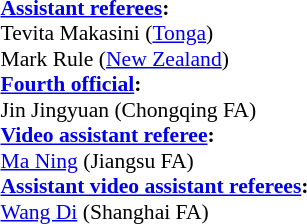<table style="width:100%; font-size:90%;">
<tr>
<td><br><strong><a href='#'>Assistant referees</a>:</strong>
<br>Tevita Makasini (<a href='#'>Tonga</a>)
<br>Mark Rule (<a href='#'>New Zealand</a>)
<br><strong><a href='#'>Fourth official</a>:</strong>
<br>Jin Jingyuan (Chongqing FA)
<br><strong><a href='#'>Video assistant referee</a>:</strong>
<br><a href='#'>Ma Ning</a> (Jiangsu FA)
<br><strong><a href='#'>Assistant video assistant referees</a>:</strong>
<br><a href='#'>Wang Di</a> (Shanghai FA)</td>
</tr>
</table>
